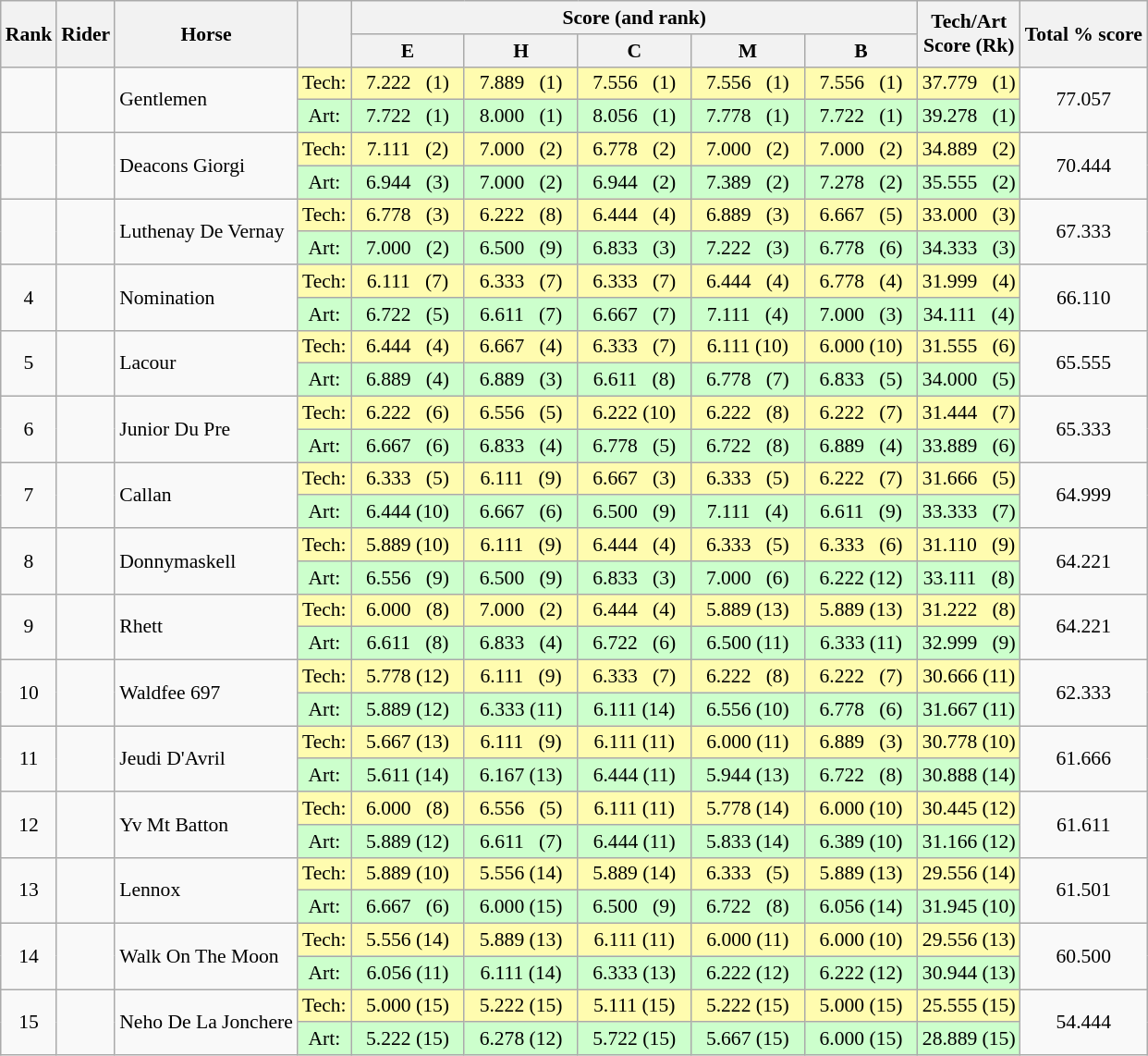<table class="wikitable" style="text-align:center; font-size:90%">
<tr>
<th rowspan=2>Rank</th>
<th rowspan=2>Rider</th>
<th rowspan=2>Horse</th>
<th rowspan=2></th>
<th colspan=5>Score (and rank)</th>
<th rowspan=2>Tech/Art<br>Score (Rk)</th>
<th rowspan=2>Total % score</th>
</tr>
<tr>
<th width=75>E</th>
<th width=75>H</th>
<th width=75>C</th>
<th width=75>M</th>
<th width=75>B</th>
</tr>
<tr>
<td rowspan="2"></td>
<td align=left rowspan="2"></td>
<td align=left rowspan="2">Gentlemen</td>
<td bgcolor="fffcaf">Tech:</td>
<td bgcolor="fffcaf">7.222   (1)</td>
<td bgcolor="fffcaf">7.889   (1)</td>
<td bgcolor="fffcaf">7.556   (1)</td>
<td bgcolor="fffcaf">7.556   (1)</td>
<td bgcolor="fffcaf">7.556   (1)</td>
<td bgcolor="fffcaf">37.779   (1)</td>
<td rowspan="2">77.057</td>
</tr>
<tr>
<td bgcolor="ccffcc">Art:</td>
<td bgcolor="ccffcc">7.722   (1)</td>
<td bgcolor="ccffcc">8.000   (1)</td>
<td bgcolor="ccffcc">8.056   (1)</td>
<td bgcolor="ccffcc">7.778   (1)</td>
<td bgcolor="ccffcc">7.722   (1)</td>
<td bgcolor="ccffcc">39.278   (1)</td>
</tr>
<tr>
<td rowspan="2"></td>
<td align=left rowspan="2"></td>
<td align=left rowspan="2">Deacons Giorgi</td>
<td bgcolor="fffcaf">Tech:</td>
<td bgcolor="fffcaf">7.111   (2)</td>
<td bgcolor="fffcaf">7.000   (2)</td>
<td bgcolor="fffcaf">6.778   (2)</td>
<td bgcolor="fffcaf">7.000   (2)</td>
<td bgcolor="fffcaf">7.000   (2)</td>
<td bgcolor="fffcaf">34.889   (2)</td>
<td rowspan="2">70.444</td>
</tr>
<tr>
<td bgcolor="ccffcc">Art:</td>
<td bgcolor="ccffcc">6.944   (3)</td>
<td bgcolor="ccffcc">7.000   (2)</td>
<td bgcolor="ccffcc">6.944   (2)</td>
<td bgcolor="ccffcc">7.389   (2)</td>
<td bgcolor="ccffcc">7.278   (2)</td>
<td bgcolor="ccffcc">35.555   (2)</td>
</tr>
<tr>
<td rowspan="2"></td>
<td align=left rowspan="2"></td>
<td align=left rowspan="2">Luthenay De Vernay</td>
<td bgcolor="fffcaf">Tech:</td>
<td bgcolor="fffcaf">6.778   (3)</td>
<td bgcolor="fffcaf">6.222   (8)</td>
<td bgcolor="fffcaf">6.444   (4)</td>
<td bgcolor="fffcaf">6.889   (3)</td>
<td bgcolor="fffcaf">6.667   (5)</td>
<td bgcolor="fffcaf">33.000   (3)</td>
<td rowspan="2">67.333</td>
</tr>
<tr>
<td bgcolor="ccffcc">Art:</td>
<td bgcolor="ccffcc">7.000   (2)</td>
<td bgcolor="ccffcc">6.500   (9)</td>
<td bgcolor="ccffcc">6.833   (3)</td>
<td bgcolor="ccffcc">7.222   (3)</td>
<td bgcolor="ccffcc">6.778   (6)</td>
<td bgcolor="ccffcc">34.333   (3)</td>
</tr>
<tr>
<td rowspan="2">4</td>
<td align=left rowspan="2"></td>
<td align=left rowspan="2">Nomination</td>
<td bgcolor="fffcaf">Tech:</td>
<td bgcolor="fffcaf">6.111   (7)</td>
<td bgcolor="fffcaf">6.333   (7)</td>
<td bgcolor="fffcaf">6.333   (7)</td>
<td bgcolor="fffcaf">6.444   (4)</td>
<td bgcolor="fffcaf">6.778   (4)</td>
<td bgcolor="fffcaf">31.999   (4)</td>
<td rowspan="2">66.110</td>
</tr>
<tr>
<td bgcolor="ccffcc">Art:</td>
<td bgcolor="ccffcc">6.722   (5)</td>
<td bgcolor="ccffcc">6.611   (7)</td>
<td bgcolor="ccffcc">6.667   (7)</td>
<td bgcolor="ccffcc">7.111   (4)</td>
<td bgcolor="ccffcc">7.000   (3)</td>
<td bgcolor="ccffcc">34.111   (4)</td>
</tr>
<tr>
<td rowspan="2">5</td>
<td align=left rowspan="2"></td>
<td align=left rowspan="2">Lacour</td>
<td bgcolor="fffcaf">Tech:</td>
<td bgcolor="fffcaf">6.444   (4)</td>
<td bgcolor="fffcaf">6.667   (4)</td>
<td bgcolor="fffcaf">6.333   (7)</td>
<td bgcolor="fffcaf">6.111 (10)</td>
<td bgcolor="fffcaf">6.000 (10)</td>
<td bgcolor="fffcaf">31.555   (6)</td>
<td rowspan="2">65.555</td>
</tr>
<tr>
<td bgcolor="ccffcc">Art:</td>
<td bgcolor="ccffcc">6.889   (4)</td>
<td bgcolor="ccffcc">6.889   (3)</td>
<td bgcolor="ccffcc">6.611   (8)</td>
<td bgcolor="ccffcc">6.778   (7)</td>
<td bgcolor="ccffcc">6.833   (5)</td>
<td bgcolor="ccffcc">34.000   (5)</td>
</tr>
<tr>
<td rowspan="2">6</td>
<td align=left rowspan="2"></td>
<td align=left rowspan="2">Junior Du Pre</td>
<td bgcolor="fffcaf">Tech:</td>
<td bgcolor="fffcaf">6.222   (6)</td>
<td bgcolor="fffcaf">6.556   (5)</td>
<td bgcolor="fffcaf">6.222 (10)</td>
<td bgcolor="fffcaf">6.222   (8)</td>
<td bgcolor="fffcaf">6.222   (7)</td>
<td bgcolor="fffcaf">31.444   (7)</td>
<td rowspan="2">65.333</td>
</tr>
<tr>
<td bgcolor="ccffcc">Art:</td>
<td bgcolor="ccffcc">6.667   (6)</td>
<td bgcolor="ccffcc">6.833   (4)</td>
<td bgcolor="ccffcc">6.778   (5)</td>
<td bgcolor="ccffcc">6.722   (8)</td>
<td bgcolor="ccffcc">6.889   (4)</td>
<td bgcolor="ccffcc">33.889   (6)</td>
</tr>
<tr>
<td rowspan="2">7</td>
<td align=left rowspan="2"></td>
<td align=left rowspan="2">Callan</td>
<td bgcolor="fffcaf">Tech:</td>
<td bgcolor="fffcaf">6.333   (5)</td>
<td bgcolor="fffcaf">6.111   (9)</td>
<td bgcolor="fffcaf">6.667   (3)</td>
<td bgcolor="fffcaf">6.333   (5)</td>
<td bgcolor="fffcaf">6.222   (7)</td>
<td bgcolor="fffcaf">31.666   (5)</td>
<td rowspan="2">64.999</td>
</tr>
<tr>
<td bgcolor="ccffcc">Art:</td>
<td bgcolor="ccffcc">6.444 (10)</td>
<td bgcolor="ccffcc">6.667   (6)</td>
<td bgcolor="ccffcc">6.500   (9)</td>
<td bgcolor="ccffcc">7.111   (4)</td>
<td bgcolor="ccffcc">6.611   (9)</td>
<td bgcolor="ccffcc">33.333   (7)</td>
</tr>
<tr>
<td rowspan="2">8</td>
<td align=left rowspan="2"></td>
<td align=left rowspan="2">Donnymaskell</td>
<td bgcolor="fffcaf">Tech:</td>
<td bgcolor="fffcaf">5.889 (10)</td>
<td bgcolor="fffcaf">6.111   (9)</td>
<td bgcolor="fffcaf">6.444   (4)</td>
<td bgcolor="fffcaf">6.333   (5)</td>
<td bgcolor="fffcaf">6.333   (6)</td>
<td bgcolor="fffcaf">31.110   (9)</td>
<td rowspan="2">64.221</td>
</tr>
<tr>
<td bgcolor="ccffcc">Art:</td>
<td bgcolor="ccffcc">6.556   (9)</td>
<td bgcolor="ccffcc">6.500   (9)</td>
<td bgcolor="ccffcc">6.833   (3)</td>
<td bgcolor="ccffcc">7.000   (6)</td>
<td bgcolor="ccffcc">6.222 (12)</td>
<td bgcolor="ccffcc">33.111   (8)</td>
</tr>
<tr>
<td rowspan="2">9</td>
<td align=left rowspan="2"></td>
<td align=left rowspan="2">Rhett</td>
<td bgcolor="fffcaf">Tech:</td>
<td bgcolor="fffcaf">6.000   (8)</td>
<td bgcolor="fffcaf">7.000   (2)</td>
<td bgcolor="fffcaf">6.444   (4)</td>
<td bgcolor="fffcaf">5.889 (13)</td>
<td bgcolor="fffcaf">5.889 (13)</td>
<td bgcolor="fffcaf">31.222   (8)</td>
<td rowspan="2">64.221</td>
</tr>
<tr>
<td bgcolor="ccffcc">Art:</td>
<td bgcolor="ccffcc">6.611   (8)</td>
<td bgcolor="ccffcc">6.833   (4)</td>
<td bgcolor="ccffcc">6.722   (6)</td>
<td bgcolor="ccffcc">6.500 (11)</td>
<td bgcolor="ccffcc">6.333 (11)</td>
<td bgcolor="ccffcc">32.999   (9)</td>
</tr>
<tr>
<td rowspan="2">10</td>
<td align=left rowspan="2"></td>
<td align=left rowspan="2">Waldfee 697</td>
<td bgcolor="fffcaf">Tech:</td>
<td bgcolor="fffcaf">5.778 (12)</td>
<td bgcolor="fffcaf">6.111   (9)</td>
<td bgcolor="fffcaf">6.333   (7)</td>
<td bgcolor="fffcaf">6.222   (8)</td>
<td bgcolor="fffcaf">6.222   (7)</td>
<td bgcolor="fffcaf">30.666 (11)</td>
<td rowspan="2">62.333</td>
</tr>
<tr>
<td bgcolor="ccffcc">Art:</td>
<td bgcolor="ccffcc">5.889 (12)</td>
<td bgcolor="ccffcc">6.333 (11)</td>
<td bgcolor="ccffcc">6.111 (14)</td>
<td bgcolor="ccffcc">6.556 (10)</td>
<td bgcolor="ccffcc">6.778   (6)</td>
<td bgcolor="ccffcc">31.667 (11)</td>
</tr>
<tr>
<td rowspan="2">11</td>
<td align=left rowspan="2"></td>
<td align=left rowspan="2">Jeudi D'Avril</td>
<td bgcolor="fffcaf">Tech:</td>
<td bgcolor="fffcaf">5.667 (13)</td>
<td bgcolor="fffcaf">6.111   (9)</td>
<td bgcolor="fffcaf">6.111 (11)</td>
<td bgcolor="fffcaf">6.000 (11)</td>
<td bgcolor="fffcaf">6.889   (3)</td>
<td bgcolor="fffcaf">30.778 (10)</td>
<td rowspan="2">61.666</td>
</tr>
<tr>
<td bgcolor="ccffcc">Art:</td>
<td bgcolor="ccffcc">5.611 (14)</td>
<td bgcolor="ccffcc">6.167 (13)</td>
<td bgcolor="ccffcc">6.444 (11)</td>
<td bgcolor="ccffcc">5.944 (13)</td>
<td bgcolor="ccffcc">6.722   (8)</td>
<td bgcolor="ccffcc">30.888 (14)</td>
</tr>
<tr>
<td rowspan="2">12</td>
<td align=left rowspan="2"></td>
<td align=left rowspan="2">Yv Mt Batton</td>
<td bgcolor="fffcaf">Tech:</td>
<td bgcolor="fffcaf">6.000   (8)</td>
<td bgcolor="fffcaf">6.556   (5)</td>
<td bgcolor="fffcaf">6.111 (11)</td>
<td bgcolor="fffcaf">5.778 (14)</td>
<td bgcolor="fffcaf">6.000 (10)</td>
<td bgcolor="fffcaf">30.445 (12)</td>
<td rowspan="2">61.611</td>
</tr>
<tr>
<td bgcolor="ccffcc">Art:</td>
<td bgcolor="ccffcc">5.889 (12)</td>
<td bgcolor="ccffcc">6.611   (7)</td>
<td bgcolor="ccffcc">6.444 (11)</td>
<td bgcolor="ccffcc">5.833 (14)</td>
<td bgcolor="ccffcc">6.389 (10)</td>
<td bgcolor="ccffcc">31.166 (12)</td>
</tr>
<tr>
<td rowspan="2">13</td>
<td align=left rowspan="2"></td>
<td align=left rowspan="2">Lennox</td>
<td bgcolor="fffcaf">Tech:</td>
<td bgcolor="fffcaf">5.889 (10)</td>
<td bgcolor="fffcaf">5.556 (14)</td>
<td bgcolor="fffcaf">5.889 (14)</td>
<td bgcolor="fffcaf">6.333   (5)</td>
<td bgcolor="fffcaf">5.889 (13)</td>
<td bgcolor="fffcaf">29.556 (14)</td>
<td rowspan="2">61.501</td>
</tr>
<tr>
<td bgcolor="ccffcc">Art:</td>
<td bgcolor="ccffcc">6.667   (6)</td>
<td bgcolor="ccffcc">6.000 (15)</td>
<td bgcolor="ccffcc">6.500   (9)</td>
<td bgcolor="ccffcc">6.722   (8)</td>
<td bgcolor="ccffcc">6.056 (14)</td>
<td bgcolor="ccffcc">31.945 (10)</td>
</tr>
<tr>
<td rowspan="2">14</td>
<td align=left rowspan="2"></td>
<td align=left rowspan="2">Walk On The Moon</td>
<td bgcolor="fffcaf">Tech:</td>
<td bgcolor="fffcaf">5.556 (14)</td>
<td bgcolor="fffcaf">5.889 (13)</td>
<td bgcolor="fffcaf">6.111 (11)</td>
<td bgcolor="fffcaf">6.000 (11)</td>
<td bgcolor="fffcaf">6.000 (10)</td>
<td bgcolor="fffcaf">29.556 (13)</td>
<td rowspan="2">60.500</td>
</tr>
<tr>
<td bgcolor="ccffcc">Art:</td>
<td bgcolor="ccffcc">6.056 (11)</td>
<td bgcolor="ccffcc">6.111 (14)</td>
<td bgcolor="ccffcc">6.333 (13)</td>
<td bgcolor="ccffcc">6.222 (12)</td>
<td bgcolor="ccffcc">6.222 (12)</td>
<td bgcolor="ccffcc">30.944 (13)</td>
</tr>
<tr>
<td rowspan="2">15</td>
<td align=left rowspan="2"></td>
<td align=left rowspan="2">Neho De La Jonchere</td>
<td bgcolor="fffcaf">Tech:</td>
<td bgcolor="fffcaf">5.000 (15)</td>
<td bgcolor="fffcaf">5.222 (15)</td>
<td bgcolor="fffcaf">5.111 (15)</td>
<td bgcolor="fffcaf">5.222 (15)</td>
<td bgcolor="fffcaf">5.000 (15)</td>
<td bgcolor="fffcaf">25.555 (15)</td>
<td rowspan="2">54.444</td>
</tr>
<tr>
<td bgcolor="ccffcc">Art:</td>
<td bgcolor="ccffcc">5.222 (15)</td>
<td bgcolor="ccffcc">6.278 (12)</td>
<td bgcolor="ccffcc">5.722 (15)</td>
<td bgcolor="ccffcc">5.667 (15)</td>
<td bgcolor="ccffcc">6.000 (15)</td>
<td bgcolor="ccffcc">28.889 (15)</td>
</tr>
</table>
